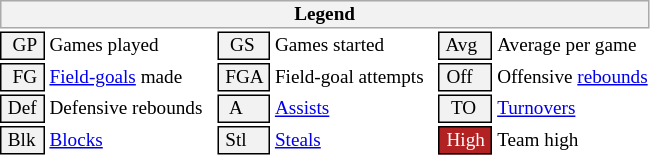<table class="toccolours" style="font-size: 80%; white-space: nowrap;">
<tr>
<th colspan="6" style="background-color: #F2F2F2; border: 1px solid #AAAAAA;">Legend</th>
</tr>
<tr>
<td style="background-color: #F2F2F2; border: 1px solid black;">  GP </td>
<td>Games played</td>
<td style="background-color: #F2F2F2; border: 1px solid black">  GS </td>
<td>Games started</td>
<td style="background-color: #F2F2F2; border: 1px solid black"> Avg </td>
<td>Average per game</td>
</tr>
<tr>
<td style="background-color: #F2F2F2; border: 1px solid black">  FG </td>
<td style="padding-right: 8px"><a href='#'>Field-goals</a> made</td>
<td style="background-color: #F2F2F2; border: 1px solid black"> FGA </td>
<td style="padding-right: 8px">Field-goal attempts</td>
<td style="background-color: #F2F2F2; border: 1px solid black;"> Off </td>
<td>Offensive <a href='#'>rebounds</a></td>
</tr>
<tr>
<td style="background-color: #F2F2F2; border: 1px solid black;"> Def </td>
<td style="padding-right: 8px">Defensive rebounds</td>
<td style="background-color: #F2F2F2; border: 1px solid black">  A </td>
<td style="padding-right: 8px"><a href='#'>Assists</a></td>
<td style="background-color: #F2F2F2; border: 1px solid black">  TO</td>
<td><a href='#'>Turnovers</a></td>
</tr>
<tr>
<td style="background-color: #F2F2F2; border: 1px solid black;"> Blk </td>
<td><a href='#'>Blocks</a></td>
<td style="background-color: #F2F2F2; border: 1px solid black"> Stl </td>
<td><a href='#'>Steals</a></td>
<td style="background:#B22222; color:#ffffff; border: 1px solid black"> High </td>
<td>Team high</td>
</tr>
<tr>
</tr>
</table>
